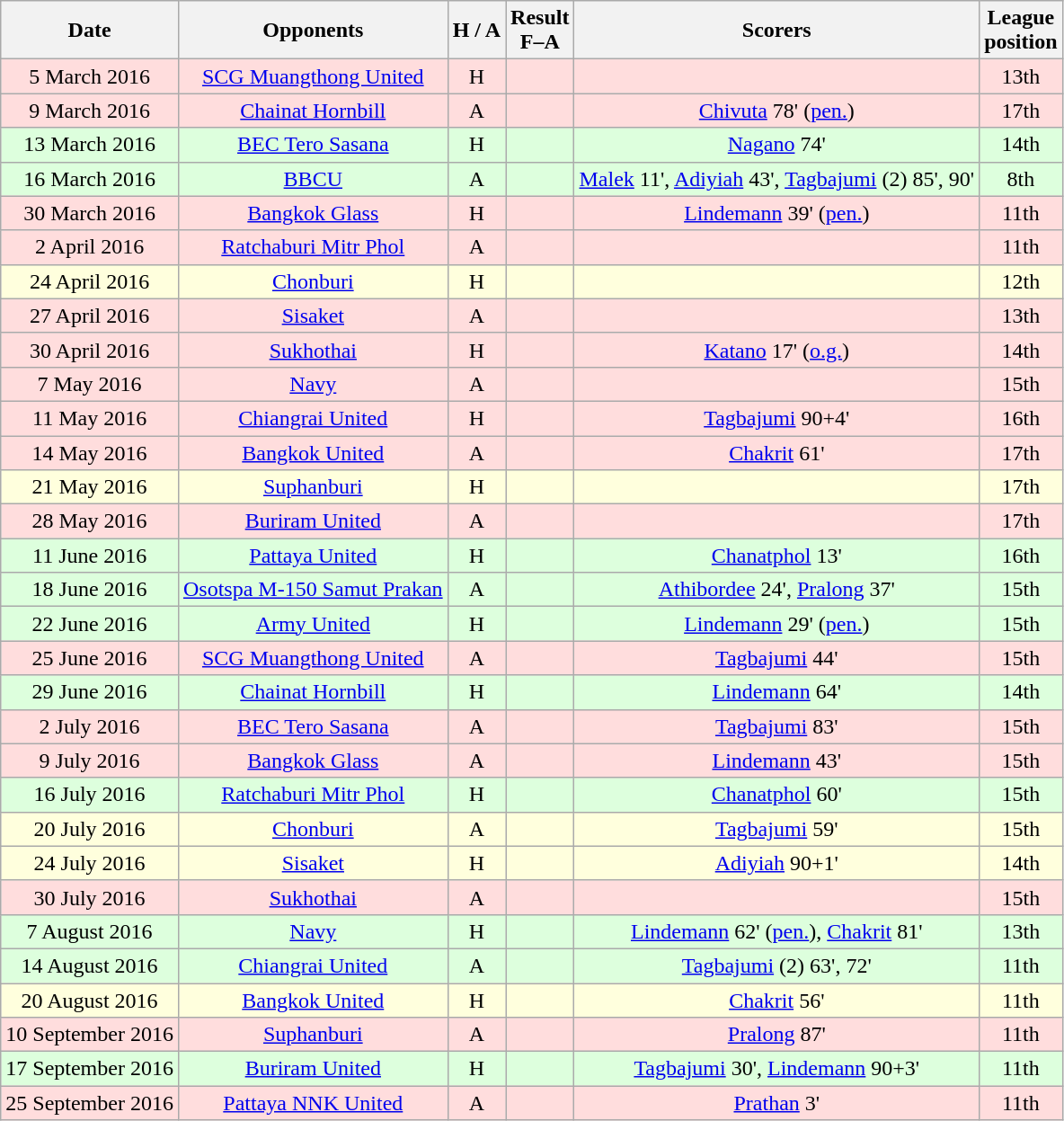<table class="wikitable" style="text-align:center">
<tr>
<th>Date</th>
<th>Opponents</th>
<th>H / A</th>
<th>Result<br>F–A</th>
<th>Scorers</th>
<th>League<br>position</th>
</tr>
<tr bgcolor="#ffdddd">
<td>5 March 2016</td>
<td><a href='#'>SCG Muangthong United</a></td>
<td>H</td>
<td></td>
<td></td>
<td>13th</td>
</tr>
<tr bgcolor="#ffdddd">
<td>9 March 2016</td>
<td><a href='#'>Chainat Hornbill</a></td>
<td>A</td>
<td></td>
<td><a href='#'>Chivuta</a> 78' (<a href='#'>pen.</a>)</td>
<td>17th</td>
</tr>
<tr bgcolor="#ddffdd">
<td>13 March 2016</td>
<td><a href='#'>BEC Tero Sasana</a></td>
<td>H</td>
<td></td>
<td><a href='#'>Nagano</a> 74'</td>
<td>14th</td>
</tr>
<tr bgcolor="#ddffdd">
<td>16 March 2016</td>
<td><a href='#'>BBCU</a></td>
<td>A</td>
<td></td>
<td><a href='#'>Malek</a> 11', <a href='#'>Adiyiah</a> 43', <a href='#'>Tagbajumi</a> (2) 85', 90'</td>
<td>8th</td>
</tr>
<tr bgcolor="#ffdddd">
<td>30 March 2016</td>
<td><a href='#'>Bangkok Glass</a></td>
<td>H</td>
<td></td>
<td><a href='#'>Lindemann</a> 39' (<a href='#'>pen.</a>)</td>
<td>11th</td>
</tr>
<tr bgcolor="#ffdddd">
<td>2 April 2016</td>
<td><a href='#'>Ratchaburi Mitr Phol</a></td>
<td>A</td>
<td></td>
<td></td>
<td>11th</td>
</tr>
<tr bgcolor="#ffffdd">
<td>24 April 2016</td>
<td><a href='#'>Chonburi</a></td>
<td>H</td>
<td></td>
<td></td>
<td>12th</td>
</tr>
<tr bgcolor="#ffdddd">
<td>27 April 2016</td>
<td><a href='#'>Sisaket</a></td>
<td>A</td>
<td></td>
<td></td>
<td>13th</td>
</tr>
<tr bgcolor="#ffdddd">
<td>30 April 2016</td>
<td><a href='#'>Sukhothai</a></td>
<td>H</td>
<td></td>
<td><a href='#'>Katano</a> 17' (<a href='#'>o.g.</a>)</td>
<td>14th</td>
</tr>
<tr bgcolor="#ffdddd">
<td>7 May 2016</td>
<td><a href='#'>Navy</a></td>
<td>A</td>
<td></td>
<td></td>
<td>15th</td>
</tr>
<tr bgcolor="#ffdddd">
<td>11 May 2016</td>
<td><a href='#'>Chiangrai United</a></td>
<td>H</td>
<td></td>
<td><a href='#'>Tagbajumi</a> 90+4'</td>
<td>16th</td>
</tr>
<tr bgcolor="#ffdddd">
<td>14 May 2016</td>
<td><a href='#'>Bangkok United</a></td>
<td>A</td>
<td></td>
<td><a href='#'>Chakrit</a> 61'</td>
<td>17th</td>
</tr>
<tr bgcolor="#ffffdd">
<td>21 May 2016</td>
<td><a href='#'>Suphanburi</a></td>
<td>H</td>
<td></td>
<td></td>
<td>17th</td>
</tr>
<tr bgcolor="#ffdddd">
<td>28 May 2016</td>
<td><a href='#'>Buriram United</a></td>
<td>A</td>
<td></td>
<td></td>
<td>17th</td>
</tr>
<tr bgcolor="#ddffdd">
<td>11 June 2016</td>
<td><a href='#'>Pattaya United</a></td>
<td>H</td>
<td></td>
<td><a href='#'>Chanatphol</a> 13'</td>
<td>16th</td>
</tr>
<tr bgcolor="#ddffdd">
<td>18 June 2016</td>
<td><a href='#'>Osotspa M-150 Samut Prakan</a></td>
<td>A</td>
<td></td>
<td><a href='#'>Athibordee</a> 24', <a href='#'>Pralong</a> 37'</td>
<td>15th</td>
</tr>
<tr bgcolor="#ddffdd">
<td>22 June 2016</td>
<td><a href='#'>Army United</a></td>
<td>H</td>
<td></td>
<td><a href='#'>Lindemann</a> 29' (<a href='#'>pen.</a>)</td>
<td>15th</td>
</tr>
<tr bgcolor="#ffdddd">
<td>25 June 2016</td>
<td><a href='#'>SCG Muangthong United</a></td>
<td>A</td>
<td></td>
<td><a href='#'>Tagbajumi</a> 44'</td>
<td>15th</td>
</tr>
<tr bgcolor="#ddffdd">
<td>29 June 2016</td>
<td><a href='#'>Chainat Hornbill</a></td>
<td>H</td>
<td></td>
<td><a href='#'>Lindemann</a> 64'</td>
<td>14th</td>
</tr>
<tr bgcolor="#ffdddd">
<td>2 July 2016</td>
<td><a href='#'>BEC Tero Sasana</a></td>
<td>A</td>
<td></td>
<td><a href='#'>Tagbajumi</a> 83'</td>
<td>15th</td>
</tr>
<tr bgcolor="#ffdddd">
<td>9 July 2016</td>
<td><a href='#'>Bangkok Glass</a></td>
<td>A</td>
<td></td>
<td><a href='#'>Lindemann</a> 43'</td>
<td>15th</td>
</tr>
<tr bgcolor="#ddffdd">
<td>16 July 2016</td>
<td><a href='#'>Ratchaburi Mitr Phol</a></td>
<td>H</td>
<td></td>
<td><a href='#'>Chanatphol</a> 60'</td>
<td>15th</td>
</tr>
<tr bgcolor="#ffffdd">
<td>20 July 2016</td>
<td><a href='#'>Chonburi</a></td>
<td>A</td>
<td></td>
<td><a href='#'>Tagbajumi</a> 59'</td>
<td>15th</td>
</tr>
<tr bgcolor="#ffffdd">
<td>24 July 2016</td>
<td><a href='#'>Sisaket</a></td>
<td>H</td>
<td></td>
<td><a href='#'>Adiyiah</a> 90+1'</td>
<td>14th</td>
</tr>
<tr bgcolor="#ffdddd">
<td>30 July 2016</td>
<td><a href='#'>Sukhothai</a></td>
<td>A</td>
<td></td>
<td></td>
<td>15th</td>
</tr>
<tr bgcolor="#ddffdd">
<td>7 August 2016</td>
<td><a href='#'>Navy</a></td>
<td>H</td>
<td></td>
<td><a href='#'>Lindemann</a> 62' (<a href='#'>pen.</a>), <a href='#'>Chakrit</a> 81'</td>
<td>13th</td>
</tr>
<tr bgcolor="#ddffdd">
<td>14 August 2016</td>
<td><a href='#'>Chiangrai United</a></td>
<td>A</td>
<td></td>
<td><a href='#'>Tagbajumi</a> (2) 63', 72'</td>
<td>11th</td>
</tr>
<tr bgcolor="#ffffdd">
<td>20 August 2016</td>
<td><a href='#'>Bangkok United</a></td>
<td>H</td>
<td></td>
<td><a href='#'>Chakrit</a> 56'</td>
<td>11th</td>
</tr>
<tr bgcolor="#ffdddd">
<td>10 September 2016</td>
<td><a href='#'>Suphanburi</a></td>
<td>A</td>
<td></td>
<td><a href='#'>Pralong</a> 87'</td>
<td>11th</td>
</tr>
<tr bgcolor="#ddffdd">
<td>17 September 2016</td>
<td><a href='#'>Buriram United</a></td>
<td>H</td>
<td></td>
<td><a href='#'>Tagbajumi</a> 30', <a href='#'>Lindemann</a> 90+3'</td>
<td>11th</td>
</tr>
<tr bgcolor="#ffdddd">
<td>25 September 2016</td>
<td><a href='#'>Pattaya NNK United</a></td>
<td>A</td>
<td></td>
<td><a href='#'>Prathan</a> 3'</td>
<td>11th</td>
</tr>
</table>
